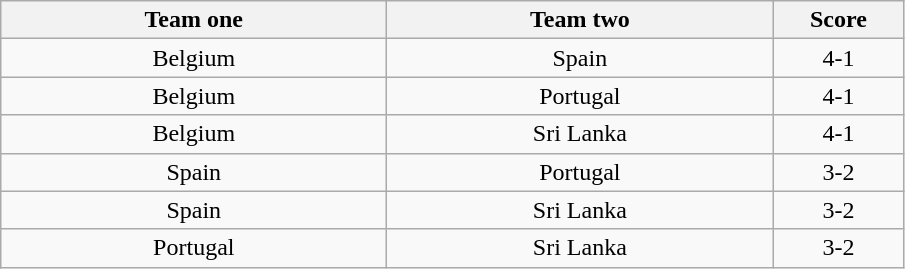<table class="wikitable" style="text-align: center">
<tr>
<th width=250>Team one</th>
<th width=250>Team two</th>
<th width=80>Score</th>
</tr>
<tr>
<td> Belgium</td>
<td> Spain</td>
<td>4-1</td>
</tr>
<tr>
<td> Belgium</td>
<td> Portugal</td>
<td>4-1</td>
</tr>
<tr>
<td> Belgium</td>
<td> Sri Lanka</td>
<td>4-1</td>
</tr>
<tr>
<td> Spain</td>
<td> Portugal</td>
<td>3-2</td>
</tr>
<tr>
<td> Spain</td>
<td> Sri Lanka</td>
<td>3-2</td>
</tr>
<tr>
<td> Portugal</td>
<td> Sri Lanka</td>
<td>3-2</td>
</tr>
</table>
